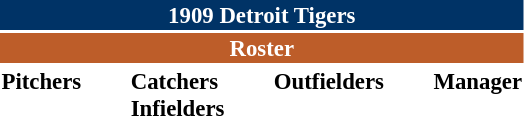<table class="toccolours" style="font-size: 95%;">
<tr>
<th colspan="10" style="background:#036; color:white; text-align:center;">1909 Detroit Tigers</th>
</tr>
<tr>
<td colspan="10" style="background:#bd5d29; color:white; text-align:center;"><strong>Roster</strong></td>
</tr>
<tr>
<td valign="top"><strong>Pitchers</strong><br>









</td>
<td style="width:25px;"></td>
<td valign="top"><strong>Catchers</strong><br>



<strong>Infielders</strong>









</td>
<td style="width:25px;"></td>
<td valign="top"><strong>Outfielders</strong><br>


</td>
<td style="width:25px;"></td>
<td valign="top"><strong>Manager</strong><br></td>
</tr>
</table>
